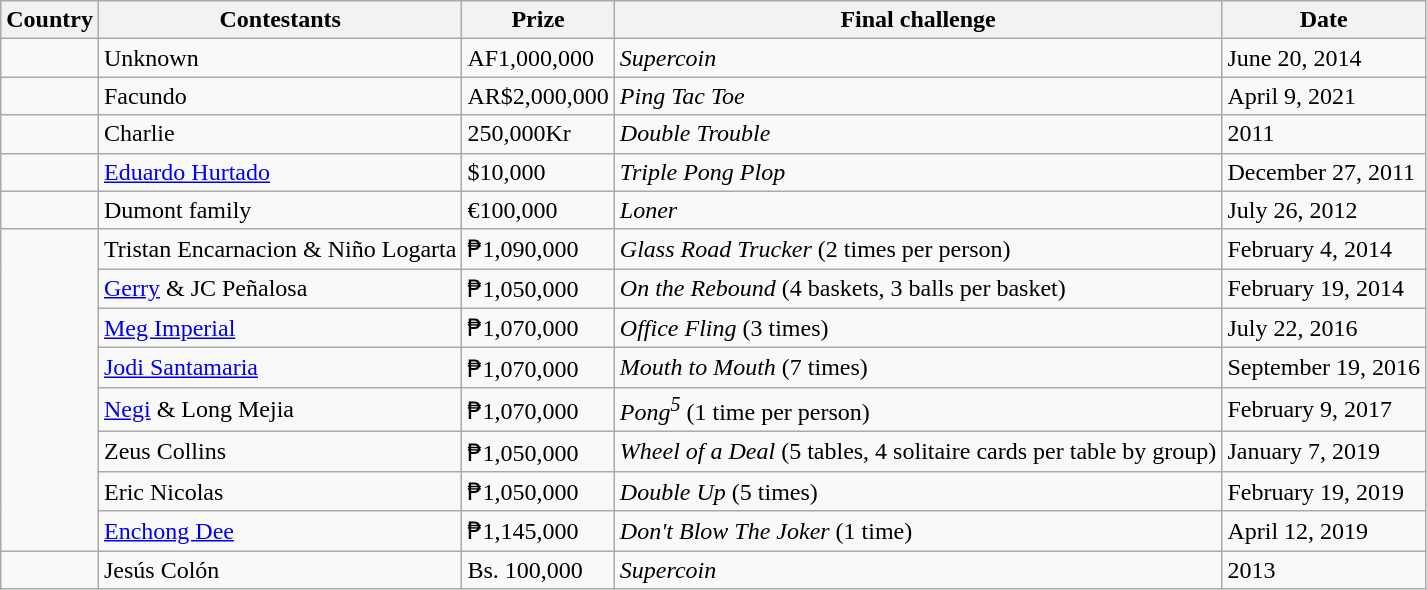<table class="wikitable">
<tr>
<th>Country</th>
<th>Contestants</th>
<th>Prize</th>
<th>Final challenge</th>
<th>Date</th>
</tr>
<tr>
<td></td>
<td>Unknown</td>
<td>AF1,000,000</td>
<td><em>Supercoin</em></td>
<td>June 20, 2014</td>
</tr>
<tr>
<td></td>
<td>Facundo</td>
<td>AR$2,000,000</td>
<td><em>Ping Tac Toe</em></td>
<td>April 9, 2021</td>
</tr>
<tr>
<td></td>
<td>Charlie</td>
<td>250,000Kr</td>
<td><em>Double Trouble</em></td>
<td>2011</td>
</tr>
<tr>
<td></td>
<td><a href='#'>Eduardo Hurtado</a></td>
<td>$10,000</td>
<td><em>Triple Pong Plop</em></td>
<td>December 27, 2011</td>
</tr>
<tr>
<td></td>
<td>Dumont family</td>
<td>€100,000</td>
<td><em>Loner</em></td>
<td>July 26, 2012</td>
</tr>
<tr>
<td rowspan="8"></td>
<td>Tristan Encarnacion & Niño Logarta</td>
<td>₱1,090,000</td>
<td><em>Glass Road Trucker</em> (2 times per person)</td>
<td>February 4, 2014</td>
</tr>
<tr>
<td><a href='#'>Gerry</a> & JC Peñalosa</td>
<td>₱1,050,000</td>
<td><em>On the Rebound</em> (4 baskets, 3 balls per basket)</td>
<td>February 19, 2014</td>
</tr>
<tr>
<td><a href='#'>Meg Imperial</a></td>
<td>₱1,070,000</td>
<td><em>Office Fling</em> (3 times)</td>
<td>July 22, 2016</td>
</tr>
<tr>
<td><a href='#'>Jodi Santamaria</a></td>
<td>₱1,070,000</td>
<td><em>Mouth to Mouth</em> (7 times)</td>
<td>September 19, 2016</td>
</tr>
<tr>
<td><a href='#'>Negi</a> & Long Mejia</td>
<td>₱1,070,000</td>
<td><em>Pong<sup>5</sup></em> (1 time per person)</td>
<td>February 9, 2017</td>
</tr>
<tr>
<td>Zeus Collins</td>
<td>₱1,050,000</td>
<td><em>Wheel of a Deal</em> (5 tables, 4 solitaire cards per table by group)</td>
<td>January 7, 2019</td>
</tr>
<tr>
<td>Eric Nicolas</td>
<td>₱1,050,000</td>
<td><em>Double Up</em> (5 times)</td>
<td>February 19, 2019</td>
</tr>
<tr>
<td><a href='#'>Enchong Dee</a></td>
<td>₱1,145,000</td>
<td><em>Don't Blow The Joker</em> (1 time)</td>
<td>April 12, 2019</td>
</tr>
<tr>
<td></td>
<td>Jesús Colón</td>
<td>Bs. 100,000</td>
<td><em>Supercoin</em></td>
<td>2013</td>
</tr>
</table>
